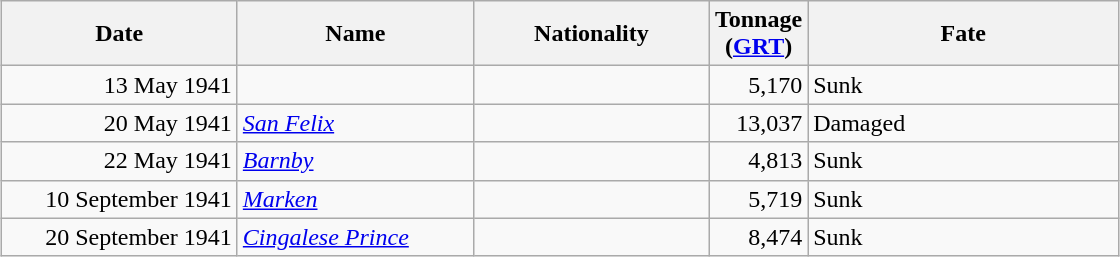<table class="wikitable sortable" style="margin: 1em auto 1em auto;" style="margin: 1em auto 1em auto;">
<tr>
<th width="150px">Date</th>
<th width="150px">Name</th>
<th width="150px">Nationality</th>
<th width="25px">Tonnage<br>(<a href='#'>GRT</a>)</th>
<th width="200px">Fate</th>
</tr>
<tr>
<td align="right">13 May 1941</td>
<td align="left"></td>
<td align="left"></td>
<td align="right">5,170</td>
<td align="left">Sunk</td>
</tr>
<tr>
<td align="right">20 May 1941</td>
<td align="left"><em><a href='#'>San Felix</a></em></td>
<td align="left"></td>
<td align="right">13,037</td>
<td align="left">Damaged</td>
</tr>
<tr>
<td align="right">22 May 1941</td>
<td align="left"><em><a href='#'>Barnby</a></em></td>
<td align="left"></td>
<td align="right">4,813</td>
<td align="left">Sunk</td>
</tr>
<tr>
<td align="right">10 September 1941</td>
<td align="left"><em><a href='#'>Marken</a></em></td>
<td align="left"></td>
<td align="right">5,719</td>
<td align="left">Sunk</td>
</tr>
<tr>
<td align="right">20 September 1941</td>
<td align="left"><em><a href='#'>Cingalese Prince</a></em></td>
<td align="left"></td>
<td align="right">8,474</td>
<td align="left">Sunk</td>
</tr>
</table>
